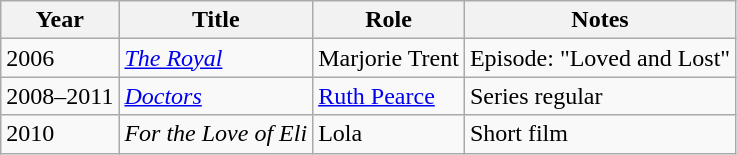<table class="wikitable">
<tr>
<th>Year</th>
<th>Title</th>
<th>Role</th>
<th>Notes</th>
</tr>
<tr>
<td>2006</td>
<td><em><a href='#'>The Royal</a></em></td>
<td>Marjorie Trent</td>
<td>Episode: "Loved and Lost"</td>
</tr>
<tr>
<td>2008–2011</td>
<td><em><a href='#'>Doctors</a></em></td>
<td><a href='#'>Ruth Pearce</a></td>
<td>Series regular</td>
</tr>
<tr>
<td>2010</td>
<td><em>For the Love of Eli</em></td>
<td>Lola</td>
<td>Short film</td>
</tr>
</table>
